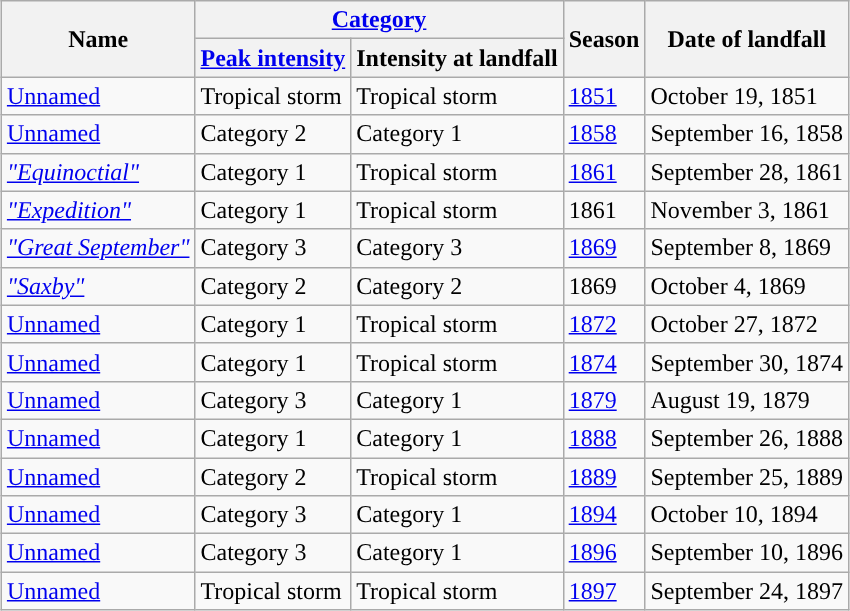<table class="wikitable" style="margin:1em auto;">
<tr>
<th rowspan=2>Name</th>
<th colspan=2><a href='#'>Category</a></th>
<th rowspan=2>Season</th>
<th rowspan=2>Date of landfall</th>
</tr>
<tr>
<th><a href='#'>Peak intensity</a></th>
<th>Intensity at landfall</th>
</tr>
<tr>
<td><a href='#'>Unnamed</a></td>
<td style="background: #">Tropical storm</td>
<td style="background: #">Tropical storm</td>
<td><a href='#'>1851</a></td>
<td>October 19, 1851</td>
</tr>
<tr>
<td><a href='#'>Unnamed</a></td>
<td style="background: #">Category 2</td>
<td style="background: #">Category 1</td>
<td><a href='#'>1858</a></td>
<td>September 16, 1858</td>
</tr>
<tr>
<td><em><a href='#'>"Equinoctial"</a></em></td>
<td style="background: #">Category 1</td>
<td style="background: #">Tropical storm</td>
<td><a href='#'>1861</a></td>
<td>September 28, 1861</td>
</tr>
<tr>
<td><em><a href='#'>"Expedition"</a></em></td>
<td style="background: #">Category 1</td>
<td style="background: #">Tropical storm</td>
<td>1861</td>
<td>November 3, 1861</td>
</tr>
<tr>
<td><em><a href='#'>"Great September"</a></em></td>
<td style="background: #">Category 3</td>
<td style="background: #">Category 3</td>
<td><a href='#'>1869</a></td>
<td>September 8, 1869</td>
</tr>
<tr>
<td><em><a href='#'>"Saxby"</a></em></td>
<td style="background: #">Category 2</td>
<td style="background: #">Category 2</td>
<td>1869</td>
<td>October 4, 1869</td>
</tr>
<tr>
<td><a href='#'>Unnamed</a></td>
<td style="background: #">Category 1</td>
<td style="background: #">Tropical storm</td>
<td><a href='#'>1872</a></td>
<td>October 27, 1872</td>
</tr>
<tr>
<td><a href='#'>Unnamed</a></td>
<td style="background: #">Category 1</td>
<td style="background: #">Tropical storm</td>
<td><a href='#'>1874</a></td>
<td>September 30, 1874</td>
</tr>
<tr>
<td><a href='#'>Unnamed</a></td>
<td style="background: #">Category 3</td>
<td style="background: #">Category 1</td>
<td><a href='#'>1879</a></td>
<td>August 19, 1879</td>
</tr>
<tr>
<td><a href='#'>Unnamed</a></td>
<td style="background: #">Category 1</td>
<td style="background: #">Category 1</td>
<td><a href='#'>1888</a></td>
<td>September 26, 1888</td>
</tr>
<tr>
<td><a href='#'>Unnamed</a></td>
<td style="background: #">Category 2</td>
<td style="background: #">Tropical storm</td>
<td><a href='#'>1889</a></td>
<td>September 25, 1889</td>
</tr>
<tr>
<td><a href='#'>Unnamed</a></td>
<td style="background: #">Category 3</td>
<td style="background: #">Category 1</td>
<td><a href='#'>1894</a></td>
<td>October 10, 1894</td>
</tr>
<tr>
<td><a href='#'>Unnamed</a></td>
<td style="background: #">Category 3</td>
<td style="background: #">Category 1</td>
<td><a href='#'>1896</a></td>
<td>September 10, 1896</td>
</tr>
<tr>
<td><a href='#'>Unnamed</a></td>
<td style="background: #">Tropical storm</td>
<td style="background: #">Tropical storm</td>
<td><a href='#'>1897</a></td>
<td>September 24, 1897</td>
</tr>
</table>
